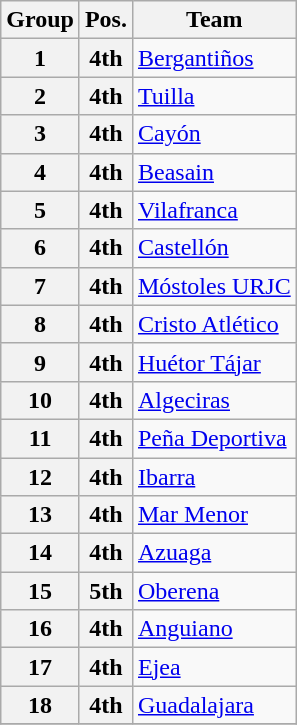<table class="wikitable">
<tr>
<th>Group</th>
<th>Pos.</th>
<th>Team</th>
</tr>
<tr>
<th>1</th>
<th>4th</th>
<td><a href='#'>Bergantiños</a></td>
</tr>
<tr>
<th>2</th>
<th>4th</th>
<td><a href='#'>Tuilla</a></td>
</tr>
<tr>
<th>3</th>
<th>4th</th>
<td><a href='#'>Cayón</a></td>
</tr>
<tr>
<th>4</th>
<th>4th</th>
<td><a href='#'>Beasain</a></td>
</tr>
<tr>
<th>5</th>
<th>4th</th>
<td><a href='#'>Vilafranca</a></td>
</tr>
<tr>
<th>6</th>
<th>4th</th>
<td><a href='#'>Castellón</a></td>
</tr>
<tr>
<th>7</th>
<th>4th</th>
<td><a href='#'>Móstoles URJC</a></td>
</tr>
<tr>
<th>8</th>
<th>4th</th>
<td><a href='#'>Cristo Atlético</a></td>
</tr>
<tr>
<th>9</th>
<th>4th</th>
<td><a href='#'>Huétor Tájar</a></td>
</tr>
<tr>
<th>10</th>
<th>4th</th>
<td><a href='#'>Algeciras</a></td>
</tr>
<tr>
<th>11</th>
<th>4th</th>
<td><a href='#'>Peña Deportiva</a></td>
</tr>
<tr>
<th>12</th>
<th>4th</th>
<td><a href='#'>Ibarra</a></td>
</tr>
<tr>
<th>13</th>
<th>4th</th>
<td><a href='#'>Mar Menor</a></td>
</tr>
<tr>
<th>14</th>
<th>4th</th>
<td><a href='#'>Azuaga</a></td>
</tr>
<tr>
<th>15</th>
<th>5th</th>
<td><a href='#'>Oberena</a></td>
</tr>
<tr>
<th>16</th>
<th>4th</th>
<td><a href='#'>Anguiano</a></td>
</tr>
<tr>
<th>17</th>
<th>4th</th>
<td><a href='#'>Ejea</a></td>
</tr>
<tr>
<th>18</th>
<th>4th</th>
<td><a href='#'>Guadalajara</a></td>
</tr>
<tr>
</tr>
</table>
